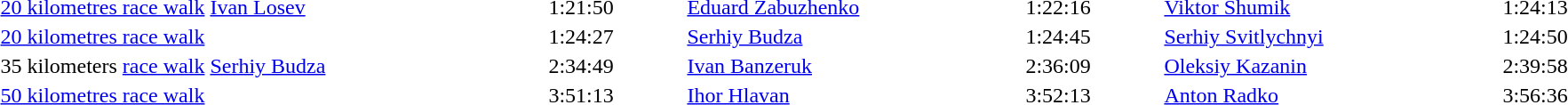<table>
<tr>
<td><a href='#'>20 kilometres race walk</a> </td>
<td width=250><a href='#'>Ivan Losev</a></td>
<td width=100>1:21:50</td>
<td width=250><a href='#'>Eduard Zabuzhenko</a></td>
<td width=100>1:22:16</td>
<td width=250><a href='#'>Viktor Shumik</a></td>
<td width=100>1:24:13</td>
</tr>
<tr>
<td><a href='#'>20 kilometres race walk</a></td>
<td></td>
<td>1:24:27 </td>
<td><a href='#'>Serhiy Budza</a></td>
<td>1:24:45 </td>
<td><a href='#'>Serhiy Svitlychnyi</a></td>
<td>1:24:50 </td>
</tr>
<tr>
<td>35 kilometers <a href='#'>race walk</a> </td>
<td><a href='#'>Serhiy Budza</a></td>
<td>2:34:49</td>
<td><a href='#'>Ivan Banzeruk</a></td>
<td>2:36:09</td>
<td><a href='#'>Oleksiy Kazanin</a></td>
<td>2:39:58</td>
</tr>
<tr>
<td><a href='#'>50 kilometres race walk</a></td>
<td></td>
<td>3:51:13 </td>
<td><a href='#'>Ihor Hlavan</a></td>
<td>3:52:13 </td>
<td><a href='#'>Anton Radko</a></td>
<td>3:56:36 </td>
</tr>
</table>
